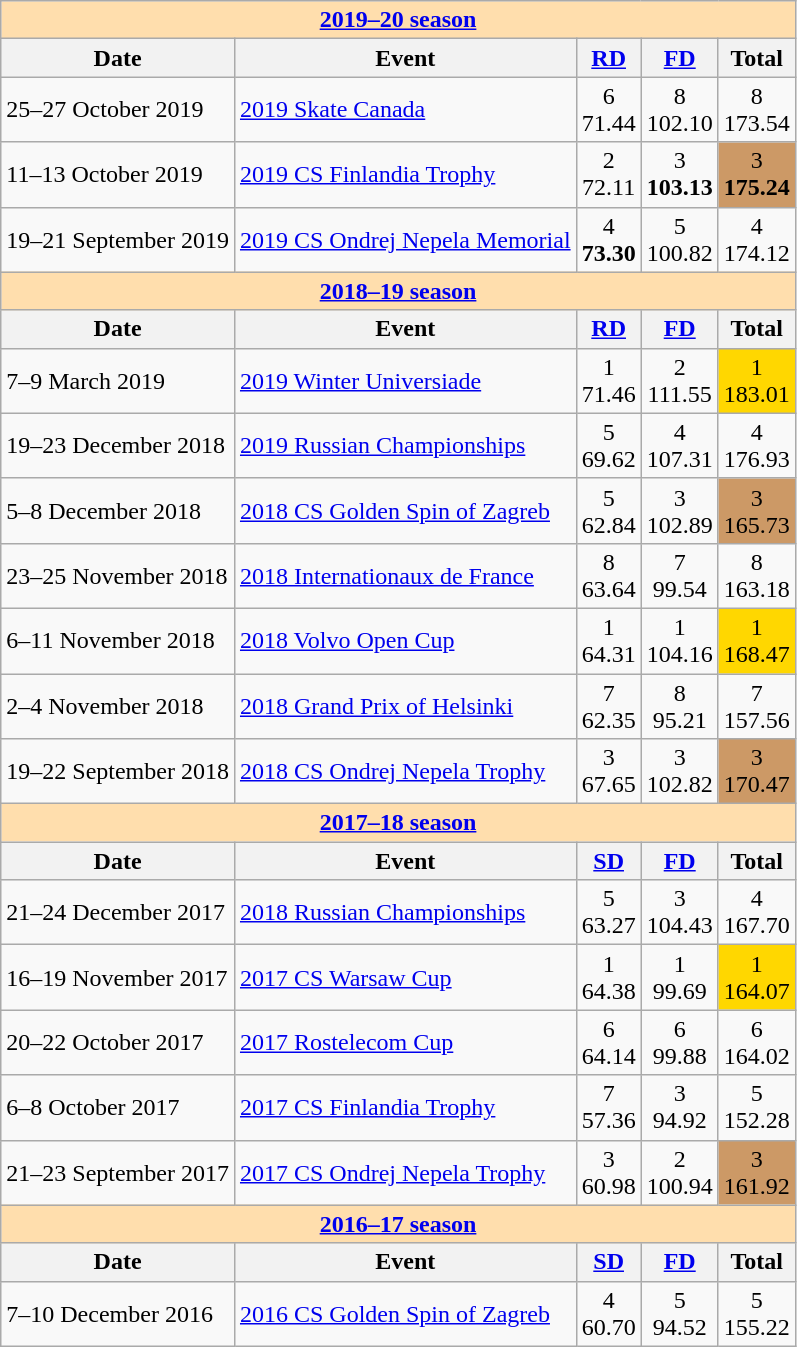<table class="wikitable">
<tr>
<th style="background-color: #ffdead; " colspan=5 align=center><a href='#'>2019–20 season</a></th>
</tr>
<tr>
<th>Date</th>
<th>Event</th>
<th><a href='#'>RD</a></th>
<th><a href='#'>FD</a></th>
<th>Total</th>
</tr>
<tr>
<td>25–27 October 2019</td>
<td><a href='#'>2019 Skate Canada</a></td>
<td align=center>6 <br> 71.44</td>
<td align=center>8 <br> 102.10</td>
<td align=center>8 <br> 173.54</td>
</tr>
<tr>
<td>11–13 October 2019</td>
<td><a href='#'>2019 CS Finlandia Trophy</a></td>
<td align=center>2 <br> 72.11</td>
<td align=center>3 <br> <strong>103.13</strong></td>
<td align=center bgcolor=cc9966>3 <br> <strong>175.24</strong></td>
</tr>
<tr>
<td>19–21 September 2019</td>
<td><a href='#'>2019 CS Ondrej Nepela Memorial</a></td>
<td align=center>4 <br> <strong>73.30</strong></td>
<td align=center>5 <br> 100.82</td>
<td align=center>4 <br> 174.12</td>
</tr>
<tr>
<th style="background-color: #ffdead; " colspan=5 align=center><a href='#'>2018–19 season</a></th>
</tr>
<tr>
<th>Date</th>
<th>Event</th>
<th><a href='#'>RD</a></th>
<th><a href='#'>FD</a></th>
<th>Total</th>
</tr>
<tr>
<td>7–9 March 2019</td>
<td><a href='#'>2019 Winter Universiade</a></td>
<td align=center>1 <br> 71.46</td>
<td align=center>2 <br> 111.55</td>
<td align=center bgcolor=gold>1 <br> 183.01</td>
</tr>
<tr>
<td>19–23 December 2018</td>
<td><a href='#'>2019 Russian Championships</a></td>
<td align=center>5 <br> 69.62</td>
<td align=center>4 <br> 107.31</td>
<td align=center>4 <br> 176.93</td>
</tr>
<tr>
<td>5–8 December 2018</td>
<td><a href='#'>2018 CS Golden Spin of Zagreb</a></td>
<td align=center>5 <br> 62.84</td>
<td align=center>3 <br> 102.89</td>
<td align=center bgcolor=cc9966>3 <br> 165.73</td>
</tr>
<tr>
<td>23–25 November 2018</td>
<td><a href='#'>2018 Internationaux de France</a></td>
<td align=center>8 <br> 63.64</td>
<td align=center>7 <br> 99.54</td>
<td align=center>8 <br> 163.18</td>
</tr>
<tr>
<td>6–11 November 2018</td>
<td><a href='#'>2018 Volvo Open Cup</a></td>
<td align=center>1 <br> 64.31</td>
<td align=center>1 <br> 104.16</td>
<td align=center bgcolor=gold>1 <br> 168.47</td>
</tr>
<tr>
<td>2–4 November 2018</td>
<td><a href='#'>2018 Grand Prix of Helsinki</a></td>
<td align=center>7 <br> 62.35</td>
<td align=center>8 <br> 95.21</td>
<td align=center>7 <br> 157.56</td>
</tr>
<tr>
<td>19–22 September 2018</td>
<td><a href='#'>2018 CS Ondrej Nepela Trophy</a></td>
<td align=center>3 <br> 67.65</td>
<td align=center>3 <br> 102.82</td>
<td align=center bgcolor=cc9966>3 <br> 170.47</td>
</tr>
<tr>
<td style="background-color: #ffdead;" colspan=5 align=center><a href='#'><strong>2017–18 season</strong></a></td>
</tr>
<tr>
<th>Date</th>
<th>Event</th>
<th><a href='#'>SD</a></th>
<th><a href='#'>FD</a></th>
<th>Total</th>
</tr>
<tr>
<td>21–24 December 2017</td>
<td><a href='#'>2018 Russian Championships</a></td>
<td align=center>5 <br> 63.27</td>
<td align=center>3 <br> 104.43</td>
<td align=center>4 <br> 167.70</td>
</tr>
<tr>
<td>16–19 November 2017</td>
<td><a href='#'>2017 CS Warsaw Cup</a></td>
<td align=center>1 <br> 64.38</td>
<td align=center>1 <br> 99.69</td>
<td align=center bgcolor=gold>1 <br> 164.07</td>
</tr>
<tr>
<td>20–22 October 2017</td>
<td><a href='#'>2017 Rostelecom Cup</a></td>
<td align=center>6 <br> 64.14</td>
<td align=center>6 <br> 99.88</td>
<td align=center>6 <br> 164.02</td>
</tr>
<tr>
<td>6–8 October 2017</td>
<td><a href='#'>2017 CS Finlandia Trophy</a></td>
<td align=center>7 <br> 57.36</td>
<td align=center>3 <br> 94.92</td>
<td align=center>5 <br> 152.28</td>
</tr>
<tr>
<td>21–23 September 2017</td>
<td><a href='#'>2017 CS Ondrej Nepela Trophy</a></td>
<td align=center>3 <br> 60.98</td>
<td align=center>2 <br> 100.94</td>
<td align=center bgcolor=cc9966>3 <br> 161.92</td>
</tr>
<tr>
<td style="background-color: #ffdead;" colspan=5 align=center><strong><a href='#'>2016–17 season</a></strong></td>
</tr>
<tr>
<th>Date</th>
<th>Event</th>
<th><a href='#'>SD</a></th>
<th><a href='#'>FD</a></th>
<th>Total</th>
</tr>
<tr>
<td>7–10 December 2016</td>
<td><a href='#'>2016 CS Golden Spin of Zagreb</a></td>
<td align=center>4 <br> 60.70</td>
<td align=center>5 <br> 94.52</td>
<td align=center>5 <br> 155.22</td>
</tr>
</table>
